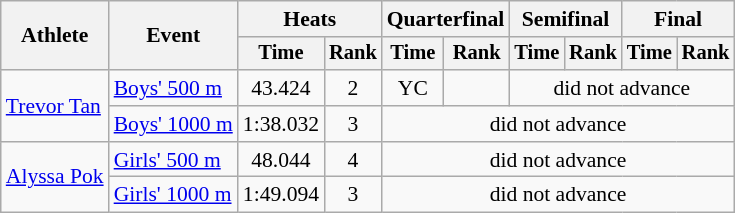<table class="wikitable" style="font-size:90%">
<tr>
<th rowspan=2>Athlete</th>
<th rowspan=2>Event</th>
<th colspan=2>Heats</th>
<th colspan=2>Quarterfinal</th>
<th colspan=2>Semifinal</th>
<th colspan=2>Final</th>
</tr>
<tr style="font-size:95%">
<th>Time</th>
<th>Rank</th>
<th>Time</th>
<th>Rank</th>
<th>Time</th>
<th>Rank</th>
<th>Time</th>
<th>Rank</th>
</tr>
<tr align=center>
<td align=left rowspan=2><a href='#'>Trevor Tan</a></td>
<td align=left><a href='#'>Boys' 500 m</a></td>
<td>43.424</td>
<td>2</td>
<td>YC</td>
<td></td>
<td colspan=4>did not advance</td>
</tr>
<tr align=center>
<td align=left><a href='#'>Boys' 1000 m</a></td>
<td>1:38.032</td>
<td>3</td>
<td colspan=6>did not advance</td>
</tr>
<tr align=center>
<td align=left rowspan=2><a href='#'>Alyssa Pok</a></td>
<td align=left><a href='#'>Girls' 500 m</a></td>
<td>48.044</td>
<td>4</td>
<td colspan=6>did not advance</td>
</tr>
<tr align=center>
<td align=left><a href='#'>Girls' 1000 m</a></td>
<td>1:49.094</td>
<td>3</td>
<td colspan=6>did not advance</td>
</tr>
</table>
